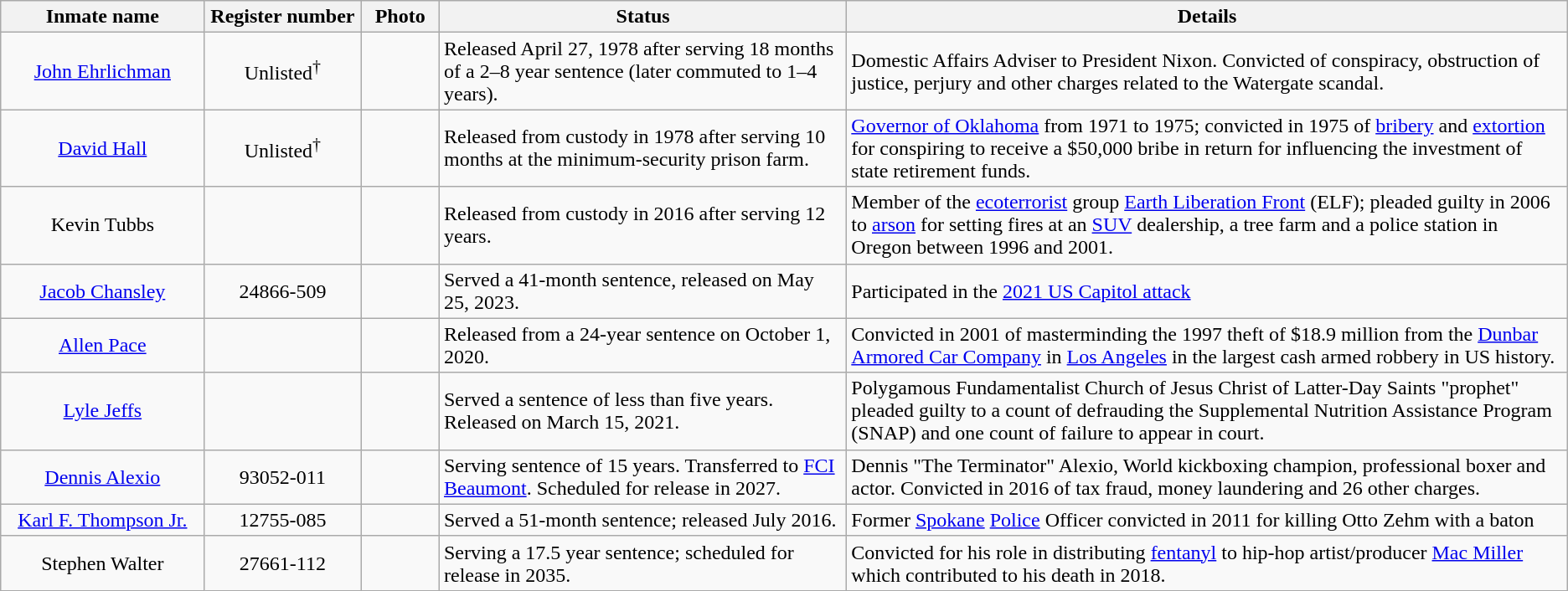<table class="wikitable sortable">
<tr>
<th width=13%>Inmate name</th>
<th width=10%>Register number</th>
<th width=5%>Photo</th>
<th width=26%>Status</th>
<th width=51%>Details</th>
</tr>
<tr>
<td style="text-align:center;"><a href='#'>John Ehrlichman</a></td>
<td style="text-align:center;">Unlisted<sup>†</sup></td>
<td></td>
<td>Released April 27, 1978 after serving 18 months of a 2–8 year sentence (later commuted to 1–4 years).</td>
<td>Domestic Affairs Adviser to President Nixon. Convicted of conspiracy, obstruction of justice, perjury and other charges related to the Watergate scandal.</td>
</tr>
<tr>
<td style="text-align:center;"><a href='#'>David Hall</a></td>
<td style="text-align:center;">Unlisted<sup>†</sup></td>
<td></td>
<td>Released from custody in 1978 after serving 10 months at the minimum-security prison farm.</td>
<td><a href='#'>Governor of Oklahoma</a> from 1971 to 1975; convicted in 1975 of <a href='#'>bribery</a> and <a href='#'>extortion</a> for conspiring to receive a $50,000 bribe in return for influencing the investment of state retirement funds.</td>
</tr>
<tr>
<td align="center">Kevin Tubbs</td>
<td align="center"></td>
<td></td>
<td>Released from custody in 2016 after serving 12 years.</td>
<td>Member of the <a href='#'>ecoterrorist</a> group <a href='#'>Earth Liberation Front</a> (ELF); pleaded guilty in 2006 to <a href='#'>arson</a> for setting fires at an <a href='#'>SUV</a> dealership, a tree farm and a police station in Oregon between 1996 and 2001.</td>
</tr>
<tr>
<td style="text-align:center;"><a href='#'>Jacob Chansley</a></td>
<td style="text-align:center;">24866-509</td>
<td></td>
<td>Served a 41-month sentence, released on May 25, 2023.</td>
<td>Participated in the <a href='#'>2021 US Capitol attack</a></td>
</tr>
<tr>
<td align="center"><a href='#'>Allen Pace</a></td>
<td align="center"></td>
<td></td>
<td>Released from a 24-year sentence on October 1, 2020.</td>
<td>Convicted in 2001 of masterminding the 1997 theft of $18.9 million from the <a href='#'>Dunbar Armored Car Company</a> in <a href='#'>Los Angeles</a> in the largest cash armed robbery in US history.</td>
</tr>
<tr>
<td align="center"><a href='#'>Lyle Jeffs</a></td>
<td align="center"></td>
<td></td>
<td>Served a sentence of less than five years. Released on March 15, 2021.</td>
<td>Polygamous Fundamentalist Church of Jesus Christ of Latter-Day Saints "prophet" pleaded guilty to a count of defrauding the Supplemental Nutrition Assistance Program (SNAP) and one count of failure to appear in court.</td>
</tr>
<tr>
<td align="center"><a href='#'>Dennis Alexio</a></td>
<td align="center">93052-011</td>
<td></td>
<td>Serving sentence of 15 years. Transferred to <a href='#'>FCI Beaumont</a>. Scheduled for release in 2027.</td>
<td>Dennis "The Terminator" Alexio, World kickboxing champion, professional boxer and actor. Convicted in 2016 of tax fraud, money laundering and 26 other charges.</td>
</tr>
<tr>
<td align="center"><a href='#'>Karl F. Thompson Jr.</a></td>
<td align="center">12755-085</td>
<td></td>
<td>Served a 51-month sentence; released July 2016.</td>
<td>Former <a href='#'>Spokane</a> <a href='#'>Police</a> Officer convicted in 2011 for killing Otto Zehm with a baton</td>
</tr>
<tr>
<td align="center">Stephen Walter</td>
<td align="center">27661-112</td>
<td></td>
<td>Serving a 17.5 year sentence; scheduled for release in 2035.</td>
<td>Convicted for his role in distributing <a href='#'>fentanyl</a> to hip-hop artist/producer <a href='#'>Mac Miller</a> which contributed to his death in 2018.</td>
</tr>
</table>
